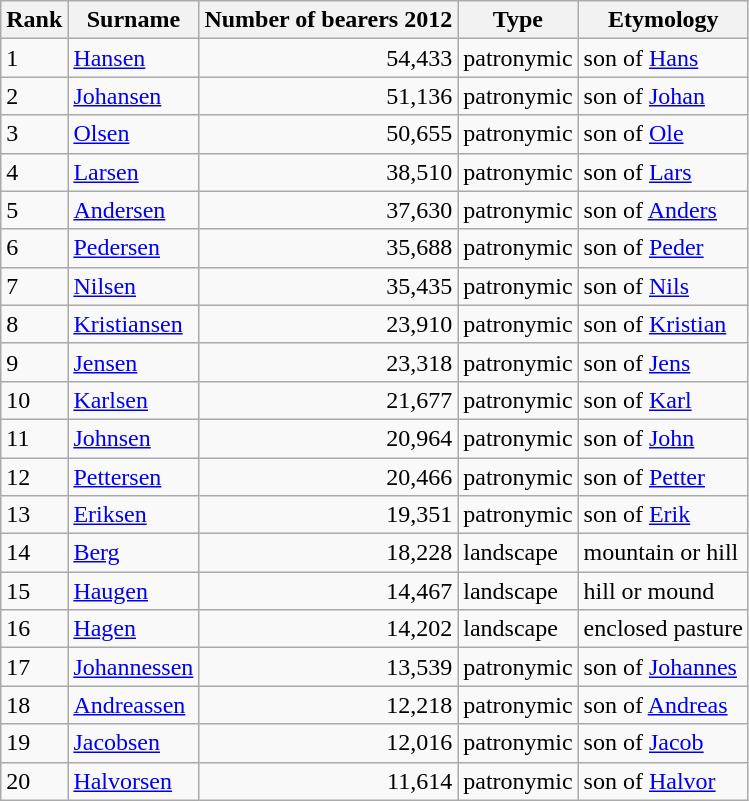<table class="wikitable">
<tr>
<th>Rank</th>
<th>Surname</th>
<th>Number of bearers 2012</th>
<th>Type</th>
<th>Etymology</th>
</tr>
<tr>
<td>1</td>
<td><a href='#'>Hansen</a></td>
<td align=right>54,433</td>
<td>patronymic</td>
<td>son of <a href='#'>Hans</a></td>
</tr>
<tr>
<td>2</td>
<td><a href='#'>Johansen</a></td>
<td align=right>51,136</td>
<td>patronymic</td>
<td>son of <a href='#'>Johan</a></td>
</tr>
<tr>
<td>3</td>
<td><a href='#'>Olsen</a></td>
<td align=right>50,655</td>
<td>patronymic</td>
<td>son of <a href='#'>Ole</a></td>
</tr>
<tr>
<td>4</td>
<td><a href='#'>Larsen</a></td>
<td align=right>38,510</td>
<td>patronymic</td>
<td>son of <a href='#'>Lars</a></td>
</tr>
<tr>
<td>5</td>
<td><a href='#'>Andersen</a></td>
<td align=right>37,630</td>
<td>patronymic</td>
<td>son of <a href='#'>Anders</a></td>
</tr>
<tr>
<td>6</td>
<td><a href='#'>Pedersen</a></td>
<td align=right>35,688</td>
<td>patronymic</td>
<td>son of <a href='#'>Peder</a></td>
</tr>
<tr>
<td>7</td>
<td><a href='#'>Nilsen</a></td>
<td align=right>35,435</td>
<td>patronymic</td>
<td>son of <a href='#'>Nils</a></td>
</tr>
<tr>
<td>8</td>
<td><a href='#'>Kristiansen</a></td>
<td align=right>23,910</td>
<td>patronymic</td>
<td>son of <a href='#'>Kristian</a></td>
</tr>
<tr>
<td>9</td>
<td><a href='#'>Jensen</a></td>
<td align=right>23,318</td>
<td>patronymic</td>
<td>son of <a href='#'>Jens</a></td>
</tr>
<tr>
<td>10</td>
<td><a href='#'>Karlsen</a></td>
<td align=right>21,677</td>
<td>patronymic</td>
<td>son of <a href='#'>Karl</a></td>
</tr>
<tr>
<td>11</td>
<td><a href='#'>Johnsen</a></td>
<td align=right>20,964</td>
<td>patronymic</td>
<td>son of <a href='#'>John</a></td>
</tr>
<tr>
<td>12</td>
<td><a href='#'>Pettersen</a></td>
<td align=right>20,466</td>
<td>patronymic</td>
<td>son of <a href='#'>Petter</a></td>
</tr>
<tr>
<td>13</td>
<td><a href='#'>Eriksen</a></td>
<td align=right>19,351</td>
<td>patronymic</td>
<td>son of <a href='#'>Erik</a></td>
</tr>
<tr>
<td>14</td>
<td><a href='#'>Berg</a></td>
<td align=right>18,228</td>
<td>landscape</td>
<td>mountain or hill</td>
</tr>
<tr>
<td>15</td>
<td><a href='#'>Haugen</a></td>
<td align=right>14,467</td>
<td>landscape</td>
<td>hill or mound</td>
</tr>
<tr>
<td>16</td>
<td><a href='#'>Hagen</a></td>
<td align=right>14,202</td>
<td>landscape</td>
<td>enclosed pasture</td>
</tr>
<tr>
<td>17</td>
<td><a href='#'>Johannessen</a></td>
<td align=right>13,539</td>
<td>patronymic</td>
<td>son of <a href='#'>Johannes</a></td>
</tr>
<tr>
<td>18</td>
<td><a href='#'>Andreassen</a></td>
<td align=right>12,218</td>
<td>patronymic</td>
<td>son of <a href='#'>Andreas</a></td>
</tr>
<tr>
<td>19</td>
<td><a href='#'>Jacobsen</a></td>
<td align=right>12,016</td>
<td>patronymic</td>
<td>son of <a href='#'>Jacob</a></td>
</tr>
<tr>
<td>20</td>
<td><a href='#'>Halvorsen</a></td>
<td align=right>11,614</td>
<td>patronymic</td>
<td>son of <a href='#'>Halvor</a></td>
</tr>
</table>
